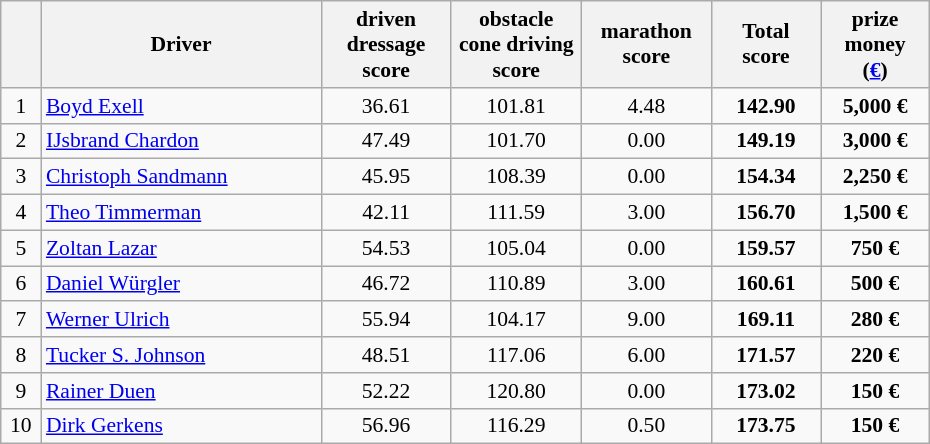<table class="wikitable" style="font-size: 90%">
<tr>
<th width=20></th>
<th width=180>Driver</th>
<th width=80>driven dressage<br>score</th>
<th width=80>obstacle cone driving<br>score</th>
<th width=80>marathon<br>score</th>
<th width=66>Total<br>score<br></th>
<th width=66>prize<br>money<br>(<a href='#'>€</a>)</th>
</tr>
<tr>
<td align=center>1</td>
<td> <a href='#'>Boyd Exell</a></td>
<td align=center>36.61</td>
<td align=center>101.81</td>
<td align=center>4.48</td>
<td align=center><strong>142.90</strong></td>
<td align=center><strong>5,000 €</strong></td>
</tr>
<tr>
<td align=center>2</td>
<td> <a href='#'>IJsbrand Chardon</a></td>
<td align=center>47.49</td>
<td align=center>101.70</td>
<td align=center>0.00</td>
<td align=center><strong>149.19</strong></td>
<td align=center><strong>3,000 €</strong></td>
</tr>
<tr>
<td align=center>3</td>
<td> <a href='#'>Christoph Sandmann</a></td>
<td align=center>45.95</td>
<td align=center>108.39</td>
<td align=center>0.00</td>
<td align=center><strong>154.34</strong></td>
<td align=center><strong>2,250 €</strong></td>
</tr>
<tr>
<td align=center>4</td>
<td> <a href='#'>Theo Timmerman</a></td>
<td align=center>42.11</td>
<td align=center>111.59</td>
<td align=center>3.00</td>
<td align=center><strong>156.70</strong></td>
<td align=center><strong>1,500 €</strong></td>
</tr>
<tr>
<td align=center>5</td>
<td> <a href='#'>Zoltan Lazar</a></td>
<td align=center>54.53</td>
<td align=center>105.04</td>
<td align=center>0.00</td>
<td align=center><strong>159.57</strong></td>
<td align=center><strong>750 €</strong></td>
</tr>
<tr>
<td align=center>6</td>
<td> <a href='#'>Daniel Würgler</a></td>
<td align=center>46.72</td>
<td align=center>110.89</td>
<td align=center>3.00</td>
<td align=center><strong>160.61</strong></td>
<td align=center><strong>500 €</strong></td>
</tr>
<tr>
<td align=center>7</td>
<td> <a href='#'>Werner Ulrich</a></td>
<td align=center>55.94</td>
<td align=center>104.17</td>
<td align=center>9.00</td>
<td align=center><strong>169.11</strong></td>
<td align=center><strong>280 €</strong></td>
</tr>
<tr>
<td align=center>8</td>
<td> <a href='#'>Tucker S. Johnson</a></td>
<td align=center>48.51</td>
<td align=center>117.06</td>
<td align=center>6.00</td>
<td align=center><strong>171.57</strong></td>
<td align=center><strong>220 €</strong></td>
</tr>
<tr>
<td align=center>9</td>
<td> <a href='#'>Rainer Duen</a></td>
<td align=center>52.22</td>
<td align=center>120.80</td>
<td align=center>0.00</td>
<td align=center><strong>173.02</strong></td>
<td align=center><strong>150 €</strong></td>
</tr>
<tr>
<td align=center>10</td>
<td> <a href='#'>Dirk Gerkens</a></td>
<td align=center>56.96</td>
<td align=center>116.29</td>
<td align=center>0.50</td>
<td align=center><strong>173.75</strong></td>
<td align=center><strong>150 €</strong></td>
</tr>
</table>
